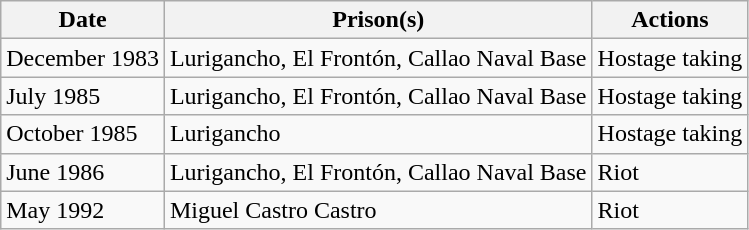<table class="wikitable">
<tr>
<th>Date</th>
<th>Prison(s)</th>
<th>Actions</th>
</tr>
<tr>
<td>December 1983</td>
<td>Lurigancho, El Frontón, Callao Naval Base</td>
<td>Hostage taking</td>
</tr>
<tr>
<td>July 1985</td>
<td>Lurigancho, El Frontón, Callao Naval Base</td>
<td>Hostage taking</td>
</tr>
<tr>
<td>October 1985</td>
<td>Lurigancho</td>
<td>Hostage taking</td>
</tr>
<tr>
<td>June 1986</td>
<td>Lurigancho, El Frontón, Callao Naval Base</td>
<td>Riot</td>
</tr>
<tr>
<td>May 1992</td>
<td>Miguel Castro Castro</td>
<td>Riot</td>
</tr>
</table>
